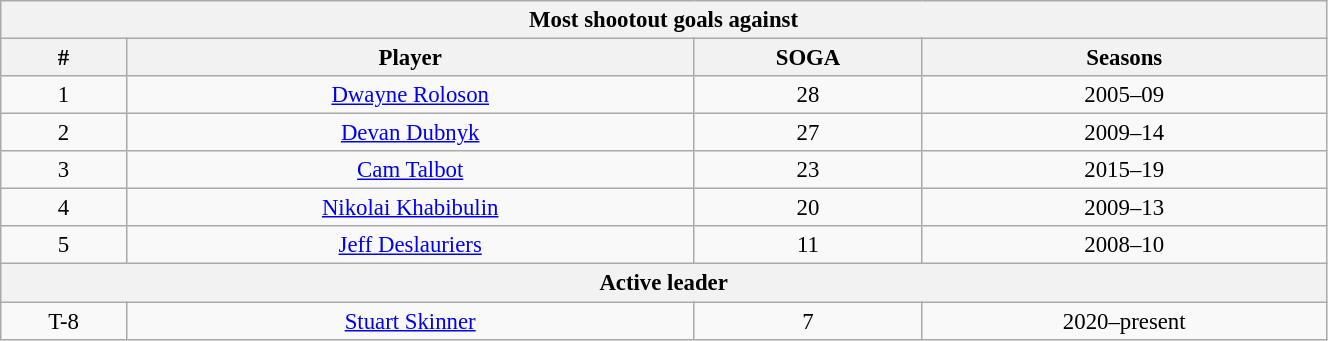<table class="wikitable" style="text-align: center; font-size: 95%" width="70%">
<tr>
<th colspan="4">Most shootout goals against</th>
</tr>
<tr>
<th>#</th>
<th>Player</th>
<th>SOGA</th>
<th>Seasons</th>
</tr>
<tr>
<td>1</td>
<td><a href='#'>Dwayne Roloson</a></td>
<td>28</td>
<td>2005–09</td>
</tr>
<tr>
<td>2</td>
<td><a href='#'>Devan Dubnyk</a></td>
<td>27</td>
<td>2009–14</td>
</tr>
<tr>
<td>3</td>
<td><a href='#'>Cam Talbot</a></td>
<td>23</td>
<td>2015–19</td>
</tr>
<tr>
<td>4</td>
<td><a href='#'>Nikolai Khabibulin</a></td>
<td>20</td>
<td>2009–13</td>
</tr>
<tr>
<td>5</td>
<td><a href='#'>Jeff Deslauriers</a></td>
<td>11</td>
<td>2008–10</td>
</tr>
<tr>
<th colspan="4">Active leader</th>
</tr>
<tr>
<td>T-8</td>
<td><a href='#'>Stuart Skinner</a></td>
<td>7</td>
<td>2020–present</td>
</tr>
</table>
